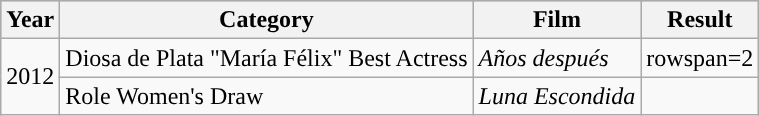<table class="wikitable">
<tr style="background:#b0c4de;">
<th>Year</th>
<th>Category</th>
<th>Film</th>
<th>Result</th>
</tr>
<tr>
<td rowspan=2>2012</td>
<td>Diosa de Plata "María Félix" Best Actress</td>
<td><em>Años después</em></td>
<td>rowspan=2  </td>
</tr>
<tr>
<td>Role Women's Draw</td>
<td><em>Luna Escondida</em></td>
</tr>
</table>
